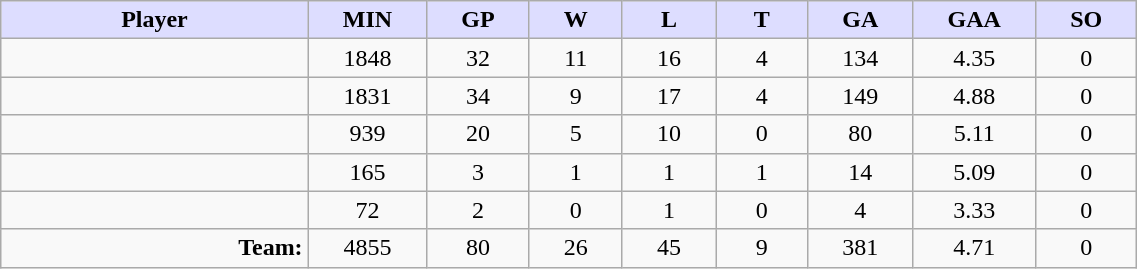<table style="width:60%;" class="wikitable sortable">
<tr>
<th style="background:#ddf; width:10%;">Player</th>
<th style="width:3%; background:#ddf;" title="Minutes played">MIN</th>
<th style="width:3%; background:#ddf;" title="Games played in">GP</th>
<th style="width:3%; background:#ddf;" title="Games played in">W</th>
<th style="width:3%; background:#ddf;" title="Games played in">L</th>
<th style="width:3%; background:#ddf;" title="Ties">T</th>
<th style="width:3%; background:#ddf;" title="Goals against">GA</th>
<th style="width:3%; background:#ddf;" title="Goals against average">GAA</th>
<th style="width:3%; background:#ddf;" title="Shut-outs">SO</th>
</tr>
<tr style="text-align:center;">
<td style="text-align:right;"></td>
<td>1848</td>
<td>32</td>
<td>11</td>
<td>16</td>
<td>4</td>
<td>134</td>
<td>4.35</td>
<td>0</td>
</tr>
<tr style="text-align:center;">
<td style="text-align:right;"></td>
<td>1831</td>
<td>34</td>
<td>9</td>
<td>17</td>
<td>4</td>
<td>149</td>
<td>4.88</td>
<td>0</td>
</tr>
<tr style="text-align:center;">
<td style="text-align:right;"></td>
<td>939</td>
<td>20</td>
<td>5</td>
<td>10</td>
<td>0</td>
<td>80</td>
<td>5.11</td>
<td>0</td>
</tr>
<tr style="text-align:center;">
<td style="text-align:right;"></td>
<td>165</td>
<td>3</td>
<td>1</td>
<td>1</td>
<td>1</td>
<td>14</td>
<td>5.09</td>
<td>0</td>
</tr>
<tr style="text-align:center;">
<td style="text-align:right;"></td>
<td>72</td>
<td>2</td>
<td>0</td>
<td>1</td>
<td>0</td>
<td>4</td>
<td>3.33</td>
<td>0</td>
</tr>
<tr style="text-align:center;">
<td style="text-align:right;"><strong>Team:</strong></td>
<td>4855</td>
<td>80</td>
<td>26</td>
<td>45</td>
<td>9</td>
<td>381</td>
<td>4.71</td>
<td>0</td>
</tr>
</table>
